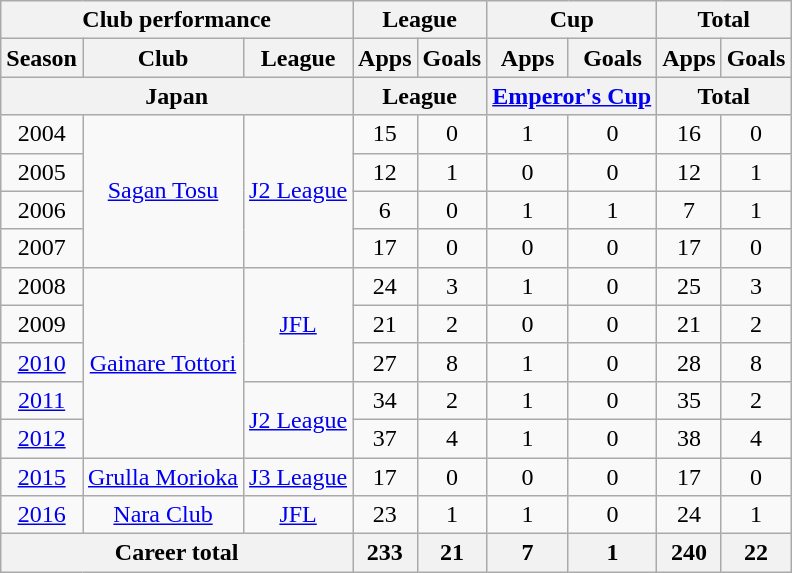<table class="wikitable" style="text-align:center">
<tr>
<th colspan=3>Club performance</th>
<th colspan=2>League</th>
<th colspan=2>Cup</th>
<th colspan=2>Total</th>
</tr>
<tr>
<th>Season</th>
<th>Club</th>
<th>League</th>
<th>Apps</th>
<th>Goals</th>
<th>Apps</th>
<th>Goals</th>
<th>Apps</th>
<th>Goals</th>
</tr>
<tr>
<th colspan=3>Japan</th>
<th colspan=2>League</th>
<th colspan=2><a href='#'>Emperor's Cup</a></th>
<th colspan=2>Total</th>
</tr>
<tr>
<td>2004</td>
<td rowspan="4"><a href='#'>Sagan Tosu</a></td>
<td rowspan="4"><a href='#'>J2 League</a></td>
<td>15</td>
<td>0</td>
<td>1</td>
<td>0</td>
<td>16</td>
<td>0</td>
</tr>
<tr>
<td>2005</td>
<td>12</td>
<td>1</td>
<td>0</td>
<td>0</td>
<td>12</td>
<td>1</td>
</tr>
<tr>
<td>2006</td>
<td>6</td>
<td>0</td>
<td>1</td>
<td>1</td>
<td>7</td>
<td>1</td>
</tr>
<tr>
<td>2007</td>
<td>17</td>
<td>0</td>
<td>0</td>
<td>0</td>
<td>17</td>
<td>0</td>
</tr>
<tr>
<td>2008</td>
<td rowspan="5"><a href='#'>Gainare Tottori</a></td>
<td rowspan="3"><a href='#'>JFL</a></td>
<td>24</td>
<td>3</td>
<td>1</td>
<td>0</td>
<td>25</td>
<td>3</td>
</tr>
<tr>
<td>2009</td>
<td>21</td>
<td>2</td>
<td>0</td>
<td>0</td>
<td>21</td>
<td>2</td>
</tr>
<tr>
<td><a href='#'>2010</a></td>
<td>27</td>
<td>8</td>
<td>1</td>
<td>0</td>
<td>28</td>
<td>8</td>
</tr>
<tr>
<td><a href='#'>2011</a></td>
<td rowspan="2"><a href='#'>J2 League</a></td>
<td>34</td>
<td>2</td>
<td>1</td>
<td>0</td>
<td>35</td>
<td>2</td>
</tr>
<tr>
<td><a href='#'>2012</a></td>
<td>37</td>
<td>4</td>
<td>1</td>
<td>0</td>
<td>38</td>
<td>4</td>
</tr>
<tr>
<td><a href='#'>2015</a></td>
<td><a href='#'>Grulla Morioka</a></td>
<td><a href='#'>J3 League</a></td>
<td>17</td>
<td>0</td>
<td>0</td>
<td>0</td>
<td>17</td>
<td>0</td>
</tr>
<tr>
<td><a href='#'>2016</a></td>
<td rowspan="1"><a href='#'>Nara Club</a></td>
<td rowspan="1"><a href='#'>JFL</a></td>
<td>23</td>
<td>1</td>
<td>1</td>
<td>0</td>
<td>24</td>
<td>1</td>
</tr>
<tr>
<th colspan=3>Career total</th>
<th>233</th>
<th>21</th>
<th>7</th>
<th>1</th>
<th>240</th>
<th>22</th>
</tr>
</table>
